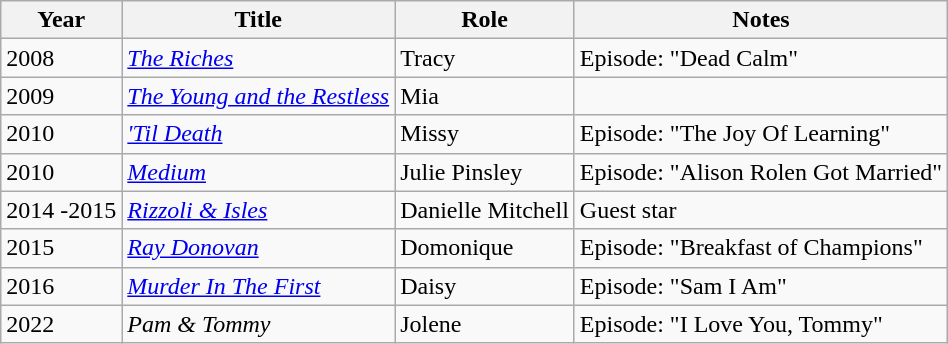<table class="wikitable sortable">
<tr>
<th>Year</th>
<th>Title</th>
<th>Role</th>
<th class="unsortable">Notes</th>
</tr>
<tr>
<td>2008</td>
<td><em><a href='#'>The Riches</a></em></td>
<td>Tracy</td>
<td>Episode: "Dead Calm"</td>
</tr>
<tr>
<td>2009</td>
<td><em><a href='#'>The Young and the Restless</a></em></td>
<td>Mia</td>
<td></td>
</tr>
<tr>
<td>2010</td>
<td><em><a href='#'>'Til Death</a></em></td>
<td>Missy</td>
<td>Episode: "The Joy Of Learning"</td>
</tr>
<tr>
<td>2010</td>
<td><em><a href='#'>Medium</a></em></td>
<td>Julie Pinsley</td>
<td>Episode: "Alison Rolen Got Married"</td>
</tr>
<tr>
<td>2014 -2015</td>
<td><em><a href='#'>Rizzoli & Isles</a></em></td>
<td>Danielle Mitchell</td>
<td>Guest star</td>
</tr>
<tr>
<td>2015</td>
<td><em><a href='#'>Ray Donovan</a></em></td>
<td>Domonique</td>
<td>Episode: "Breakfast of Champions"</td>
</tr>
<tr>
<td>2016</td>
<td><em><a href='#'>Murder In The First</a></em></td>
<td>Daisy</td>
<td>Episode: "Sam I Am"</td>
</tr>
<tr>
<td>2022</td>
<td><em>Pam & Tommy</em></td>
<td>Jolene</td>
<td>Episode: "I Love You, Tommy"</td>
</tr>
</table>
